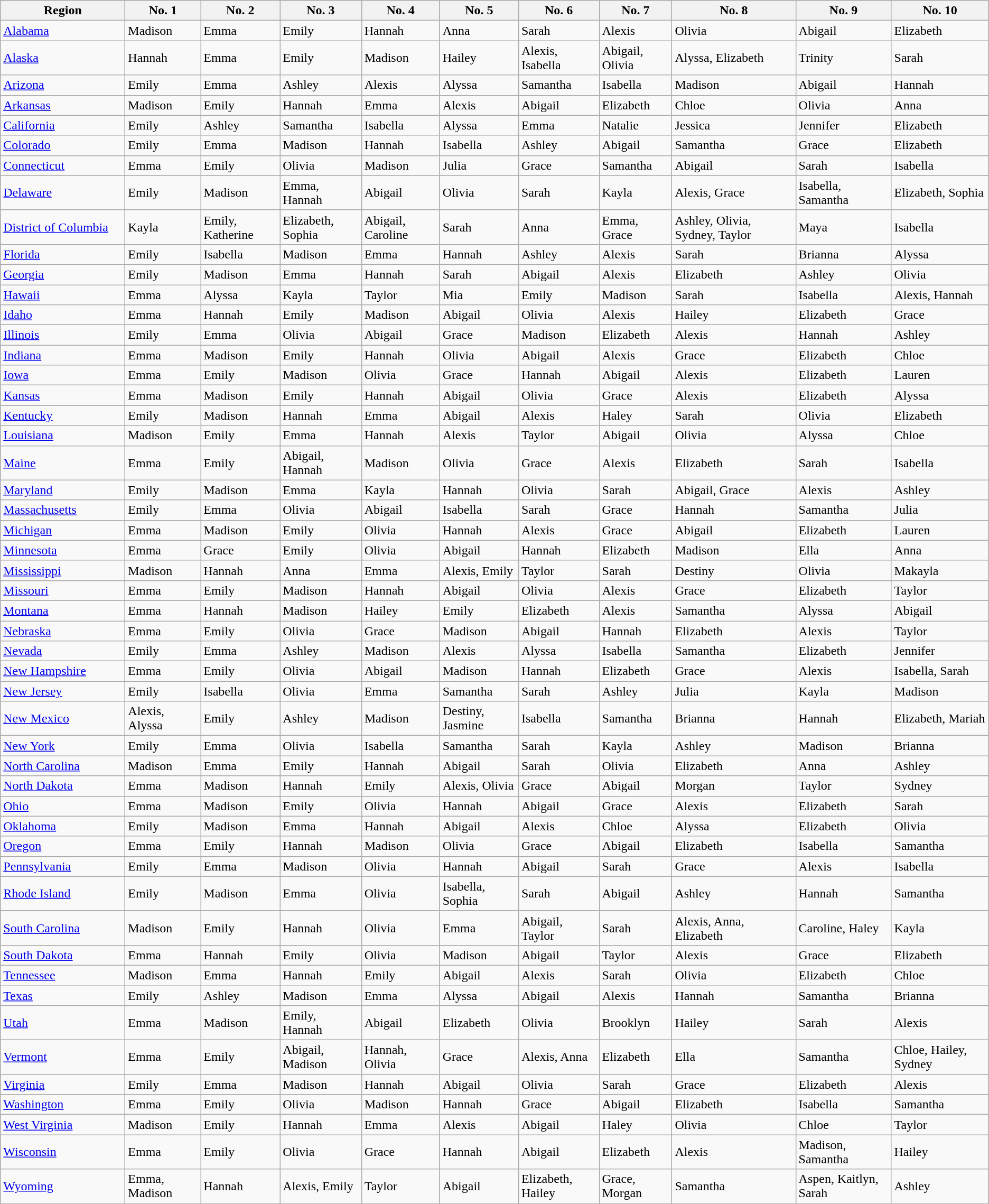<table class="wikitable sortable mw-collapsible" style="min-width:22em">
<tr>
<th width=150>Region</th>
<th>No. 1</th>
<th>No. 2</th>
<th>No. 3</th>
<th>No. 4</th>
<th>No. 5</th>
<th>No. 6</th>
<th>No. 7</th>
<th>No. 8</th>
<th>No. 9</th>
<th>No. 10</th>
</tr>
<tr>
<td><a href='#'>Alabama</a></td>
<td>Madison</td>
<td>Emma</td>
<td>Emily</td>
<td>Hannah</td>
<td>Anna</td>
<td>Sarah</td>
<td>Alexis</td>
<td>Olivia</td>
<td>Abigail</td>
<td>Elizabeth</td>
</tr>
<tr>
<td><a href='#'>Alaska</a></td>
<td>Hannah</td>
<td>Emma</td>
<td>Emily</td>
<td>Madison</td>
<td>Hailey</td>
<td>Alexis, Isabella</td>
<td>Abigail, Olivia</td>
<td>Alyssa, Elizabeth</td>
<td>Trinity</td>
<td>Sarah</td>
</tr>
<tr>
<td><a href='#'>Arizona</a></td>
<td>Emily</td>
<td>Emma</td>
<td>Ashley</td>
<td>Alexis</td>
<td>Alyssa</td>
<td>Samantha</td>
<td>Isabella</td>
<td>Madison</td>
<td>Abigail</td>
<td>Hannah</td>
</tr>
<tr>
<td><a href='#'>Arkansas</a></td>
<td>Madison</td>
<td>Emily</td>
<td>Hannah</td>
<td>Emma</td>
<td>Alexis</td>
<td>Abigail</td>
<td>Elizabeth</td>
<td>Chloe</td>
<td>Olivia</td>
<td>Anna</td>
</tr>
<tr>
<td><a href='#'>California</a></td>
<td>Emily</td>
<td>Ashley</td>
<td>Samantha</td>
<td>Isabella</td>
<td>Alyssa</td>
<td>Emma</td>
<td>Natalie</td>
<td>Jessica</td>
<td>Jennifer</td>
<td>Elizabeth</td>
</tr>
<tr>
<td><a href='#'>Colorado</a></td>
<td>Emily</td>
<td>Emma</td>
<td>Madison</td>
<td>Hannah</td>
<td>Isabella</td>
<td>Ashley</td>
<td>Abigail</td>
<td>Samantha</td>
<td>Grace</td>
<td>Elizabeth</td>
</tr>
<tr>
<td><a href='#'>Connecticut</a></td>
<td>Emma</td>
<td>Emily</td>
<td>Olivia</td>
<td>Madison</td>
<td>Julia</td>
<td>Grace</td>
<td>Samantha</td>
<td>Abigail</td>
<td>Sarah</td>
<td>Isabella</td>
</tr>
<tr>
<td><a href='#'>Delaware</a></td>
<td>Emily</td>
<td>Madison</td>
<td>Emma, Hannah</td>
<td>Abigail</td>
<td>Olivia</td>
<td>Sarah</td>
<td>Kayla</td>
<td>Alexis, Grace</td>
<td>Isabella, Samantha</td>
<td>Elizabeth, Sophia</td>
</tr>
<tr>
<td><a href='#'>District of Columbia</a></td>
<td>Kayla</td>
<td>Emily, Katherine</td>
<td>Elizabeth, Sophia</td>
<td>Abigail, Caroline</td>
<td>Sarah</td>
<td>Anna</td>
<td>Emma, Grace</td>
<td>Ashley, Olivia, Sydney, Taylor</td>
<td>Maya</td>
<td>Isabella</td>
</tr>
<tr>
<td><a href='#'>Florida</a></td>
<td>Emily</td>
<td>Isabella</td>
<td>Madison</td>
<td>Emma</td>
<td>Hannah</td>
<td>Ashley</td>
<td>Alexis</td>
<td>Sarah</td>
<td>Brianna</td>
<td>Alyssa</td>
</tr>
<tr>
<td><a href='#'>Georgia</a></td>
<td>Emily</td>
<td>Madison</td>
<td>Emma</td>
<td>Hannah</td>
<td>Sarah</td>
<td>Abigail</td>
<td>Alexis</td>
<td>Elizabeth</td>
<td>Ashley</td>
<td>Olivia</td>
</tr>
<tr>
<td><a href='#'>Hawaii</a></td>
<td>Emma</td>
<td>Alyssa</td>
<td>Kayla</td>
<td>Taylor</td>
<td>Mia</td>
<td>Emily</td>
<td>Madison</td>
<td>Sarah</td>
<td>Isabella</td>
<td>Alexis, Hannah</td>
</tr>
<tr>
<td><a href='#'>Idaho</a></td>
<td>Emma</td>
<td>Hannah</td>
<td>Emily</td>
<td>Madison</td>
<td>Abigail</td>
<td>Olivia</td>
<td>Alexis</td>
<td>Hailey</td>
<td>Elizabeth</td>
<td>Grace</td>
</tr>
<tr>
<td><a href='#'>Illinois</a></td>
<td>Emily</td>
<td>Emma</td>
<td>Olivia</td>
<td>Abigail</td>
<td>Grace</td>
<td>Madison</td>
<td>Elizabeth</td>
<td>Alexis</td>
<td>Hannah</td>
<td>Ashley</td>
</tr>
<tr>
<td><a href='#'>Indiana</a></td>
<td>Emma</td>
<td>Madison</td>
<td>Emily</td>
<td>Hannah</td>
<td>Olivia</td>
<td>Abigail</td>
<td>Alexis</td>
<td>Grace</td>
<td>Elizabeth</td>
<td>Chloe</td>
</tr>
<tr>
<td><a href='#'>Iowa</a></td>
<td>Emma</td>
<td>Emily</td>
<td>Madison</td>
<td>Olivia</td>
<td>Grace</td>
<td>Hannah</td>
<td>Abigail</td>
<td>Alexis</td>
<td>Elizabeth</td>
<td>Lauren</td>
</tr>
<tr>
<td><a href='#'>Kansas</a></td>
<td>Emma</td>
<td>Madison</td>
<td>Emily</td>
<td>Hannah</td>
<td>Abigail</td>
<td>Olivia</td>
<td>Grace</td>
<td>Alexis</td>
<td>Elizabeth</td>
<td>Alyssa</td>
</tr>
<tr>
<td><a href='#'>Kentucky</a></td>
<td>Emily</td>
<td>Madison</td>
<td>Hannah</td>
<td>Emma</td>
<td>Abigail</td>
<td>Alexis</td>
<td>Haley</td>
<td>Sarah</td>
<td>Olivia</td>
<td>Elizabeth</td>
</tr>
<tr>
<td><a href='#'>Louisiana</a></td>
<td>Madison</td>
<td>Emily</td>
<td>Emma</td>
<td>Hannah</td>
<td>Alexis</td>
<td>Taylor</td>
<td>Abigail</td>
<td>Olivia</td>
<td>Alyssa</td>
<td>Chloe</td>
</tr>
<tr>
<td><a href='#'>Maine</a></td>
<td>Emma</td>
<td>Emily</td>
<td>Abigail, Hannah</td>
<td>Madison</td>
<td>Olivia</td>
<td>Grace</td>
<td>Alexis</td>
<td>Elizabeth</td>
<td>Sarah</td>
<td>Isabella</td>
</tr>
<tr>
<td><a href='#'>Maryland</a></td>
<td>Emily</td>
<td>Madison</td>
<td>Emma</td>
<td>Kayla</td>
<td>Hannah</td>
<td>Olivia</td>
<td>Sarah</td>
<td>Abigail, Grace</td>
<td>Alexis</td>
<td>Ashley</td>
</tr>
<tr>
<td><a href='#'>Massachusetts</a></td>
<td>Emily</td>
<td>Emma</td>
<td>Olivia</td>
<td>Abigail</td>
<td>Isabella</td>
<td>Sarah</td>
<td>Grace</td>
<td>Hannah</td>
<td>Samantha</td>
<td>Julia</td>
</tr>
<tr>
<td><a href='#'>Michigan</a></td>
<td>Emma</td>
<td>Madison</td>
<td>Emily</td>
<td>Olivia</td>
<td>Hannah</td>
<td>Alexis</td>
<td>Grace</td>
<td>Abigail</td>
<td>Elizabeth</td>
<td>Lauren</td>
</tr>
<tr>
<td><a href='#'>Minnesota</a></td>
<td>Emma</td>
<td>Grace</td>
<td>Emily</td>
<td>Olivia</td>
<td>Abigail</td>
<td>Hannah</td>
<td>Elizabeth</td>
<td>Madison</td>
<td>Ella</td>
<td>Anna</td>
</tr>
<tr>
<td><a href='#'>Mississippi</a></td>
<td>Madison</td>
<td>Hannah</td>
<td>Anna</td>
<td>Emma</td>
<td>Alexis, Emily</td>
<td>Taylor</td>
<td>Sarah</td>
<td>Destiny</td>
<td>Olivia</td>
<td>Makayla</td>
</tr>
<tr>
<td><a href='#'>Missouri</a></td>
<td>Emma</td>
<td>Emily</td>
<td>Madison</td>
<td>Hannah</td>
<td>Abigail</td>
<td>Olivia</td>
<td>Alexis</td>
<td>Grace</td>
<td>Elizabeth</td>
<td>Taylor</td>
</tr>
<tr>
<td><a href='#'>Montana</a></td>
<td>Emma</td>
<td>Hannah</td>
<td>Madison</td>
<td>Hailey</td>
<td>Emily</td>
<td>Elizabeth</td>
<td>Alexis</td>
<td>Samantha</td>
<td>Alyssa</td>
<td>Abigail</td>
</tr>
<tr>
<td><a href='#'>Nebraska</a></td>
<td>Emma</td>
<td>Emily</td>
<td>Olivia</td>
<td>Grace</td>
<td>Madison</td>
<td>Abigail</td>
<td>Hannah</td>
<td>Elizabeth</td>
<td>Alexis</td>
<td>Taylor</td>
</tr>
<tr>
<td><a href='#'>Nevada</a></td>
<td>Emily</td>
<td>Emma</td>
<td>Ashley</td>
<td>Madison</td>
<td>Alexis</td>
<td>Alyssa</td>
<td>Isabella</td>
<td>Samantha</td>
<td>Elizabeth</td>
<td>Jennifer</td>
</tr>
<tr>
<td><a href='#'>New Hampshire</a></td>
<td>Emma</td>
<td>Emily</td>
<td>Olivia</td>
<td>Abigail</td>
<td>Madison</td>
<td>Hannah</td>
<td>Elizabeth</td>
<td>Grace</td>
<td>Alexis</td>
<td>Isabella, Sarah</td>
</tr>
<tr>
<td><a href='#'>New Jersey</a></td>
<td>Emily</td>
<td>Isabella</td>
<td>Olivia</td>
<td>Emma</td>
<td>Samantha</td>
<td>Sarah</td>
<td>Ashley</td>
<td>Julia</td>
<td>Kayla</td>
<td>Madison</td>
</tr>
<tr>
<td><a href='#'>New Mexico</a></td>
<td>Alexis, Alyssa</td>
<td>Emily</td>
<td>Ashley</td>
<td>Madison</td>
<td>Destiny, Jasmine</td>
<td>Isabella</td>
<td>Samantha</td>
<td>Brianna</td>
<td>Hannah</td>
<td>Elizabeth, Mariah</td>
</tr>
<tr>
<td><a href='#'>New York</a></td>
<td>Emily</td>
<td>Emma</td>
<td>Olivia</td>
<td>Isabella</td>
<td>Samantha</td>
<td>Sarah</td>
<td>Kayla</td>
<td>Ashley</td>
<td>Madison</td>
<td>Brianna</td>
</tr>
<tr>
<td><a href='#'>North Carolina</a></td>
<td>Madison</td>
<td>Emma</td>
<td>Emily</td>
<td>Hannah</td>
<td>Abigail</td>
<td>Sarah</td>
<td>Olivia</td>
<td>Elizabeth</td>
<td>Anna</td>
<td>Ashley</td>
</tr>
<tr>
<td><a href='#'>North Dakota</a></td>
<td>Emma</td>
<td>Madison</td>
<td>Hannah</td>
<td>Emily</td>
<td>Alexis, Olivia</td>
<td>Grace</td>
<td>Abigail</td>
<td>Morgan</td>
<td>Taylor</td>
<td>Sydney</td>
</tr>
<tr>
<td><a href='#'>Ohio</a></td>
<td>Emma</td>
<td>Madison</td>
<td>Emily</td>
<td>Olivia</td>
<td>Hannah</td>
<td>Abigail</td>
<td>Grace</td>
<td>Alexis</td>
<td>Elizabeth</td>
<td>Sarah</td>
</tr>
<tr>
<td><a href='#'>Oklahoma</a></td>
<td>Emily</td>
<td>Madison</td>
<td>Emma</td>
<td>Hannah</td>
<td>Abigail</td>
<td>Alexis</td>
<td>Chloe</td>
<td>Alyssa</td>
<td>Elizabeth</td>
<td>Olivia</td>
</tr>
<tr>
<td><a href='#'>Oregon</a></td>
<td>Emma</td>
<td>Emily</td>
<td>Hannah</td>
<td>Madison</td>
<td>Olivia</td>
<td>Grace</td>
<td>Abigail</td>
<td>Elizabeth</td>
<td>Isabella</td>
<td>Samantha</td>
</tr>
<tr>
<td><a href='#'>Pennsylvania</a></td>
<td>Emily</td>
<td>Emma</td>
<td>Madison</td>
<td>Olivia</td>
<td>Hannah</td>
<td>Abigail</td>
<td>Sarah</td>
<td>Grace</td>
<td>Alexis</td>
<td>Isabella</td>
</tr>
<tr>
<td><a href='#'>Rhode Island</a></td>
<td>Emily</td>
<td>Madison</td>
<td>Emma</td>
<td>Olivia</td>
<td>Isabella, Sophia</td>
<td>Sarah</td>
<td>Abigail</td>
<td>Ashley</td>
<td>Hannah</td>
<td>Samantha</td>
</tr>
<tr>
<td><a href='#'>South Carolina</a></td>
<td>Madison</td>
<td>Emily</td>
<td>Hannah</td>
<td>Olivia</td>
<td>Emma</td>
<td>Abigail, Taylor</td>
<td>Sarah</td>
<td>Alexis, Anna, Elizabeth</td>
<td>Caroline, Haley</td>
<td>Kayla</td>
</tr>
<tr>
<td><a href='#'>South Dakota</a></td>
<td>Emma</td>
<td>Hannah</td>
<td>Emily</td>
<td>Olivia</td>
<td>Madison</td>
<td>Abigail</td>
<td>Taylor</td>
<td>Alexis</td>
<td>Grace</td>
<td>Elizabeth</td>
</tr>
<tr>
<td><a href='#'>Tennessee</a></td>
<td>Madison</td>
<td>Emma</td>
<td>Hannah</td>
<td>Emily</td>
<td>Abigail</td>
<td>Alexis</td>
<td>Sarah</td>
<td>Olivia</td>
<td>Elizabeth</td>
<td>Chloe</td>
</tr>
<tr>
<td><a href='#'>Texas</a></td>
<td>Emily</td>
<td>Ashley</td>
<td>Madison</td>
<td>Emma</td>
<td>Alyssa</td>
<td>Abigail</td>
<td>Alexis</td>
<td>Hannah</td>
<td>Samantha</td>
<td>Brianna</td>
</tr>
<tr>
<td><a href='#'>Utah</a></td>
<td>Emma</td>
<td>Madison</td>
<td>Emily, Hannah</td>
<td>Abigail</td>
<td>Elizabeth</td>
<td>Olivia</td>
<td>Brooklyn</td>
<td>Hailey</td>
<td>Sarah</td>
<td>Alexis</td>
</tr>
<tr>
<td><a href='#'>Vermont</a></td>
<td>Emma</td>
<td>Emily</td>
<td>Abigail, Madison</td>
<td>Hannah, Olivia</td>
<td>Grace</td>
<td>Alexis, Anna</td>
<td>Elizabeth</td>
<td>Ella</td>
<td>Samantha</td>
<td>Chloe, Hailey, Sydney</td>
</tr>
<tr>
<td><a href='#'>Virginia</a></td>
<td>Emily</td>
<td>Emma</td>
<td>Madison</td>
<td>Hannah</td>
<td>Abigail</td>
<td>Olivia</td>
<td>Sarah</td>
<td>Grace</td>
<td>Elizabeth</td>
<td>Alexis</td>
</tr>
<tr>
<td><a href='#'>Washington</a></td>
<td>Emma</td>
<td>Emily</td>
<td>Olivia</td>
<td>Madison</td>
<td>Hannah</td>
<td>Grace</td>
<td>Abigail</td>
<td>Elizabeth</td>
<td>Isabella</td>
<td>Samantha</td>
</tr>
<tr>
<td><a href='#'>West Virginia</a></td>
<td>Madison</td>
<td>Emily</td>
<td>Hannah</td>
<td>Emma</td>
<td>Alexis</td>
<td>Abigail</td>
<td>Haley</td>
<td>Olivia</td>
<td>Chloe</td>
<td>Taylor</td>
</tr>
<tr>
<td><a href='#'>Wisconsin</a></td>
<td>Emma</td>
<td>Emily</td>
<td>Olivia</td>
<td>Grace</td>
<td>Hannah</td>
<td>Abigail</td>
<td>Elizabeth</td>
<td>Alexis</td>
<td>Madison, Samantha</td>
<td>Hailey</td>
</tr>
<tr>
<td><a href='#'>Wyoming</a></td>
<td>Emma, Madison</td>
<td>Hannah</td>
<td>Alexis, Emily</td>
<td>Taylor</td>
<td>Abigail</td>
<td>Elizabeth, Hailey</td>
<td>Grace, Morgan</td>
<td>Samantha</td>
<td>Aspen, Kaitlyn, Sarah</td>
<td>Ashley</td>
</tr>
<tr>
</tr>
</table>
